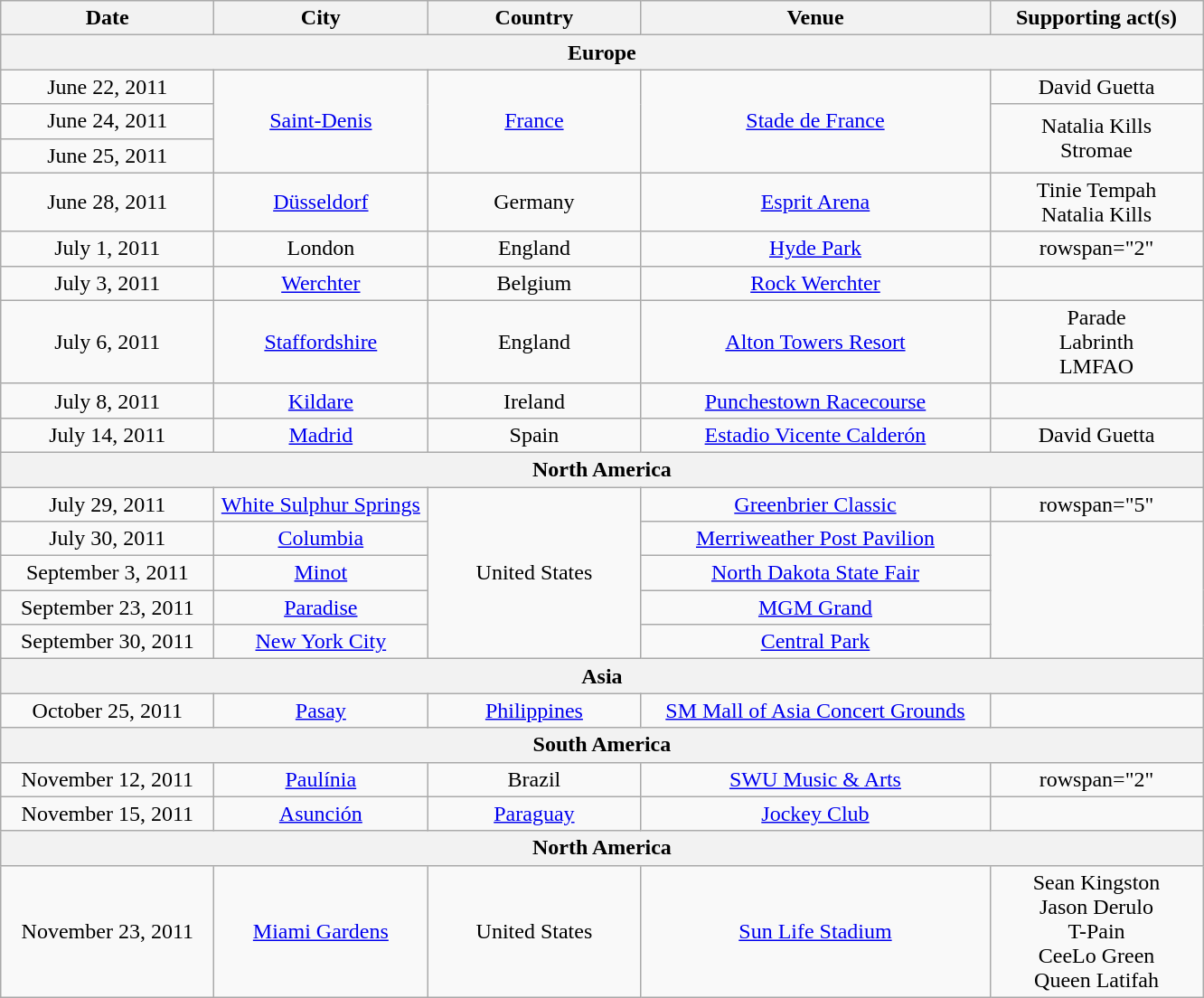<table class="wikitable" style="text-align:center;">
<tr>
<th style="width:150px;">Date</th>
<th style="width:150px;">City</th>
<th style="width:150px;">Country</th>
<th style="width:250px;">Venue</th>
<th style="width:150px;">Supporting act(s)</th>
</tr>
<tr>
<th colspan="5">Europe</th>
</tr>
<tr>
<td>June 22, 2011</td>
<td rowspan="3"><a href='#'>Saint-Denis</a></td>
<td rowspan="3"><a href='#'>France</a></td>
<td rowspan="3"><a href='#'>Stade de France</a></td>
<td>David Guetta</td>
</tr>
<tr>
<td>June 24, 2011</td>
<td rowspan="2">Natalia Kills<br>Stromae</td>
</tr>
<tr>
<td>June 25, 2011</td>
</tr>
<tr>
<td>June 28, 2011</td>
<td><a href='#'>Düsseldorf</a></td>
<td>Germany</td>
<td><a href='#'>Esprit Arena</a></td>
<td>Tinie  Tempah<br>Natalia Kills</td>
</tr>
<tr>
<td>July 1, 2011</td>
<td>London</td>
<td>England</td>
<td><a href='#'>Hyde Park</a></td>
<td>rowspan="2" </td>
</tr>
<tr>
<td>July 3, 2011</td>
<td><a href='#'>Werchter</a></td>
<td>Belgium</td>
<td><a href='#'>Rock Werchter</a></td>
</tr>
<tr>
<td>July 6, 2011</td>
<td><a href='#'>Staffordshire</a></td>
<td>England</td>
<td><a href='#'>Alton Towers Resort</a></td>
<td>Parade<br>Labrinth<br>LMFAO</td>
</tr>
<tr>
<td>July 8, 2011</td>
<td><a href='#'>Kildare</a></td>
<td>Ireland</td>
<td><a href='#'>Punchestown Racecourse</a></td>
<td></td>
</tr>
<tr>
<td>July 14, 2011</td>
<td><a href='#'>Madrid</a></td>
<td>Spain</td>
<td><a href='#'>Estadio Vicente Calderón</a></td>
<td>David Guetta</td>
</tr>
<tr>
<th colspan="5">North America</th>
</tr>
<tr>
<td>July 29, 2011</td>
<td><a href='#'>White Sulphur Springs</a></td>
<td rowspan="5">United States</td>
<td><a href='#'>Greenbrier Classic</a></td>
<td>rowspan="5" </td>
</tr>
<tr>
<td>July 30, 2011</td>
<td><a href='#'>Columbia</a></td>
<td><a href='#'>Merriweather Post Pavilion</a></td>
</tr>
<tr>
<td>September 3, 2011</td>
<td><a href='#'>Minot</a></td>
<td><a href='#'>North Dakota State Fair</a></td>
</tr>
<tr>
<td>September 23, 2011</td>
<td><a href='#'>Paradise</a></td>
<td><a href='#'>MGM Grand</a></td>
</tr>
<tr>
<td>September 30, 2011</td>
<td><a href='#'>New York City</a></td>
<td><a href='#'>Central Park</a></td>
</tr>
<tr>
<th colspan="5">Asia</th>
</tr>
<tr>
<td>October 25, 2011</td>
<td><a href='#'>Pasay</a></td>
<td><a href='#'>Philippines</a></td>
<td><a href='#'>SM Mall of Asia Concert Grounds</a></td>
<td></td>
</tr>
<tr>
<th colspan="5">South America</th>
</tr>
<tr>
<td>November 12, 2011</td>
<td><a href='#'>Paulínia</a></td>
<td>Brazil</td>
<td><a href='#'>SWU Music & Arts</a></td>
<td>rowspan="2" </td>
</tr>
<tr>
<td>November 15, 2011</td>
<td><a href='#'>Asunción</a></td>
<td><a href='#'>Paraguay</a></td>
<td><a href='#'>Jockey Club</a></td>
</tr>
<tr>
<th colspan="5">North America</th>
</tr>
<tr>
<td>November 23, 2011</td>
<td><a href='#'>Miami Gardens</a></td>
<td>United States</td>
<td><a href='#'>Sun Life Stadium</a></td>
<td>Sean Kingston<br>Jason Derulo<br>T-Pain<br>CeeLo Green<br>Queen Latifah</td>
</tr>
</table>
